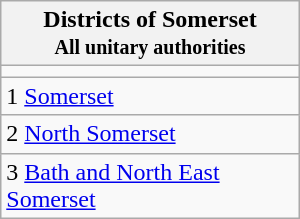<table class="wikitable" border="1" align="right" width=200px>
<tr>
<th>Districts of Somerset<br><small>All unitary authorities</small></th>
</tr>
<tr>
<td></td>
</tr>
<tr>
<td>1 <a href='#'>Somerset</a></td>
</tr>
<tr>
<td>2 <a href='#'>North Somerset</a></td>
</tr>
<tr>
<td>3 <a href='#'>Bath and North East Somerset</a></td>
</tr>
</table>
